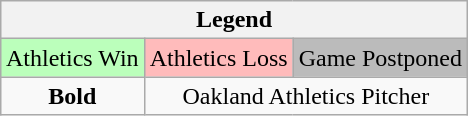<table class="wikitable" style="margin: 1em auto 1em auto;">
<tr>
<th colspan="3">Legend</th>
</tr>
<tr>
<td style="background:#bfb;">Athletics Win</td>
<td style="background:#fbb;">Athletics Loss</td>
<td style="background:#bbb;">Game Postponed</td>
</tr>
<tr style="text-align: center;">
<td><strong>Bold</strong></td>
<td colspan="2" style="text-align: center;">Oakland Athletics Pitcher</td>
</tr>
</table>
